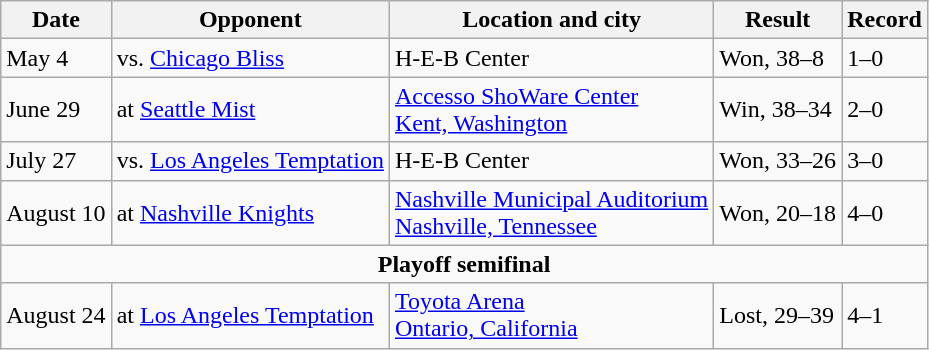<table class="wikitable">
<tr>
<th>Date</th>
<th>Opponent</th>
<th>Location and city</th>
<th>Result</th>
<th>Record</th>
</tr>
<tr>
<td>May 4</td>
<td>vs. <a href='#'>Chicago Bliss</a></td>
<td>H-E-B Center</td>
<td>Won, 38–8</td>
<td>1–0</td>
</tr>
<tr>
<td>June 29</td>
<td>at <a href='#'>Seattle Mist</a></td>
<td><a href='#'>Accesso ShoWare Center</a><br><a href='#'>Kent, Washington</a></td>
<td>Win, 38–34</td>
<td>2–0</td>
</tr>
<tr>
<td>July 27</td>
<td>vs. <a href='#'>Los Angeles Temptation</a></td>
<td>H-E-B Center</td>
<td>Won, 33–26</td>
<td>3–0</td>
</tr>
<tr>
<td>August 10</td>
<td>at <a href='#'>Nashville Knights</a></td>
<td><a href='#'>Nashville Municipal Auditorium</a><br><a href='#'>Nashville, Tennessee</a></td>
<td>Won, 20–18</td>
<td>4–0</td>
</tr>
<tr>
<td colspan=7 style="text-align:center"><strong>Playoff semifinal</strong></td>
</tr>
<tr>
<td>August 24</td>
<td>at <a href='#'>Los Angeles Temptation</a></td>
<td><a href='#'>Toyota Arena</a><br><a href='#'>Ontario, California</a></td>
<td>Lost, 29–39</td>
<td>4–1</td>
</tr>
</table>
